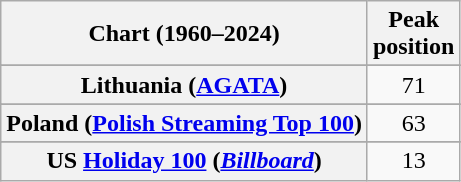<table class="wikitable sortable plainrowheaders" style="text-align:center">
<tr>
<th scope="col">Chart (1960–2024)</th>
<th scope="col">Peak<br>position</th>
</tr>
<tr>
</tr>
<tr>
</tr>
<tr>
</tr>
<tr>
</tr>
<tr>
<th scope="row">Lithuania (<a href='#'>AGATA</a>)</th>
<td>71</td>
</tr>
<tr>
</tr>
<tr>
<th scope="row">Poland (<a href='#'>Polish Streaming Top 100</a>)</th>
<td>63</td>
</tr>
<tr>
</tr>
<tr>
</tr>
<tr>
</tr>
<tr>
</tr>
<tr>
</tr>
<tr>
<th scope="row">US <a href='#'>Holiday 100</a> (<em><a href='#'>Billboard</a></em>)</th>
<td>13</td>
</tr>
</table>
